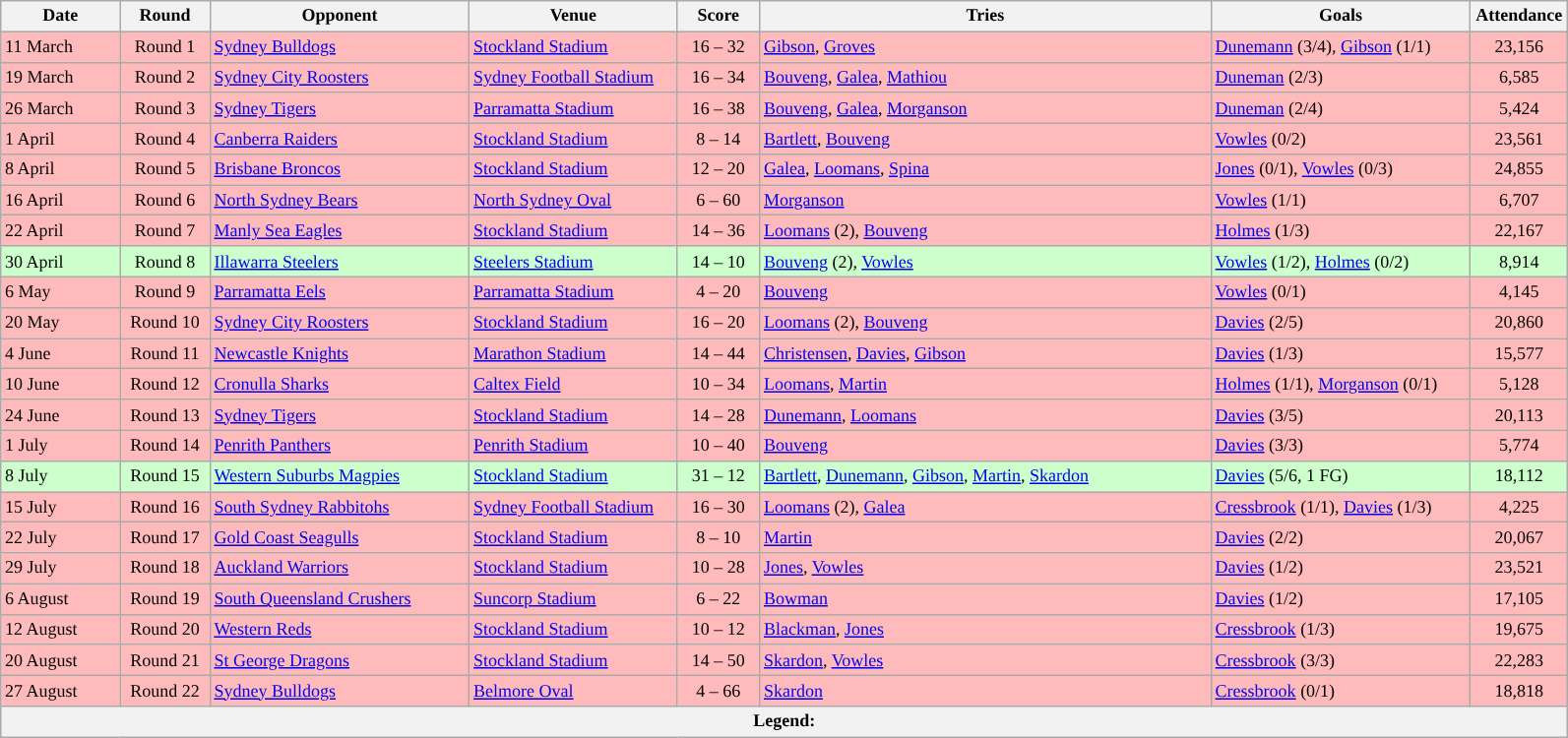<table class="wikitable" style="font-size:75%;">
<tr>
<th style="width:75px;">Date</th>
<th style="width:55px;">Round</th>
<th style="width:170px;">Opponent</th>
<th style="width:135px;">Venue</th>
<th style="width:50px;">Score</th>
<th style="width:300px;">Tries</th>
<th style="width:170px;">Goals</th>
<th style="width:60px;">Attendance</th>
</tr>
<tr style="background:#FFBBBB">
<td>11 March</td>
<td style="text-align:center;">Round 1</td>
<td> <a href='#'>Sydney Bulldogs</a></td>
<td><a href='#'>Stockland Stadium</a></td>
<td style="text-align:center;">16 – 32</td>
<td><a href='#'>Gibson</a>, <a href='#'>Groves</a></td>
<td><a href='#'>Dunemann</a> (3/4), <a href='#'>Gibson</a> (1/1)</td>
<td style="text-align:center;">23,156</td>
</tr>
<tr style="background:#FFBBBB">
<td>19 March</td>
<td style="text-align:center;">Round 2</td>
<td> <a href='#'>Sydney City Roosters</a></td>
<td><a href='#'>Sydney Football Stadium</a></td>
<td style="text-align:center;">16 – 34</td>
<td><a href='#'>Bouveng</a>, <a href='#'>Galea</a>, <a href='#'>Mathiou</a></td>
<td><a href='#'>Duneman</a> (2/3)</td>
<td style="text-align:center;">6,585</td>
</tr>
<tr style="background:#FFBBBB">
<td>26 March</td>
<td style="text-align:center;">Round 3</td>
<td> <a href='#'>Sydney Tigers</a></td>
<td><a href='#'>Parramatta Stadium</a></td>
<td style="text-align:center;">16 – 38</td>
<td><a href='#'>Bouveng</a>, <a href='#'>Galea</a>, <a href='#'>Morganson</a></td>
<td><a href='#'>Duneman</a> (2/4)</td>
<td style="text-align:center;">5,424</td>
</tr>
<tr style="background:#FFBBBB">
<td>1 April</td>
<td style="text-align:center;">Round 4</td>
<td> <a href='#'>Canberra Raiders</a></td>
<td><a href='#'>Stockland Stadium</a></td>
<td style="text-align:center;">8 – 14</td>
<td><a href='#'>Bartlett</a>, <a href='#'>Bouveng</a></td>
<td><a href='#'>Vowles</a> (0/2)</td>
<td style="text-align:center;">23,561</td>
</tr>
<tr style="background:#FFBBBB">
<td>8 April</td>
<td style="text-align:center;">Round 5</td>
<td> <a href='#'>Brisbane Broncos</a></td>
<td><a href='#'>Stockland Stadium</a></td>
<td style="text-align:center;">12 – 20</td>
<td><a href='#'>Galea</a>, <a href='#'>Loomans</a>, <a href='#'>Spina</a></td>
<td><a href='#'>Jones</a> (0/1), <a href='#'>Vowles</a> (0/3)</td>
<td style="text-align:center;">24,855</td>
</tr>
<tr style="background:#FFBBBB">
<td>16 April</td>
<td style="text-align:center;">Round 6</td>
<td> <a href='#'>North Sydney Bears</a></td>
<td><a href='#'>North Sydney Oval</a></td>
<td style="text-align:center;">6 – 60</td>
<td><a href='#'>Morganson</a></td>
<td><a href='#'>Vowles</a> (1/1)</td>
<td style="text-align:center;">6,707</td>
</tr>
<tr style="background:#FFBBBB">
<td>22 April</td>
<td style="text-align:center;">Round 7</td>
<td> <a href='#'>Manly Sea Eagles</a></td>
<td><a href='#'>Stockland Stadium</a></td>
<td style="text-align:center;">14 – 36</td>
<td><a href='#'>Loomans</a> (2), <a href='#'>Bouveng</a></td>
<td><a href='#'>Holmes</a> (1/3)</td>
<td style="text-align:center;">22,167</td>
</tr>
<tr style="background:#CCFFCC">
<td>30 April</td>
<td style="text-align:center;">Round 8</td>
<td> <a href='#'>Illawarra Steelers</a></td>
<td><a href='#'>Steelers Stadium</a></td>
<td style="text-align:center;">14 – 10</td>
<td><a href='#'>Bouveng</a> (2), <a href='#'>Vowles</a></td>
<td><a href='#'>Vowles</a> (1/2), <a href='#'>Holmes</a> (0/2)</td>
<td style="text-align:center;">8,914</td>
</tr>
<tr style="background:#FFBBBB">
<td>6 May</td>
<td style="text-align:center;">Round 9</td>
<td> <a href='#'>Parramatta Eels</a></td>
<td><a href='#'>Parramatta Stadium</a></td>
<td style="text-align:center;">4 – 20</td>
<td><a href='#'>Bouveng</a></td>
<td><a href='#'>Vowles</a> (0/1)</td>
<td style="text-align:center;">4,145</td>
</tr>
<tr style="background:#FFBBBB">
<td>20 May</td>
<td style="text-align:center;">Round 10</td>
<td> <a href='#'>Sydney City Roosters</a></td>
<td><a href='#'>Stockland Stadium</a></td>
<td style="text-align:center;">16 – 20</td>
<td><a href='#'>Loomans</a> (2), <a href='#'>Bouveng</a></td>
<td><a href='#'>Davies</a> (2/5)</td>
<td style="text-align:center;">20,860</td>
</tr>
<tr style="background:#FFBBBB">
<td>4 June</td>
<td style="text-align:center;">Round 11</td>
<td> <a href='#'>Newcastle Knights</a></td>
<td><a href='#'>Marathon Stadium</a></td>
<td style="text-align:center;">14 – 44</td>
<td><a href='#'>Christensen</a>, <a href='#'>Davies</a>, <a href='#'>Gibson</a></td>
<td><a href='#'>Davies</a> (1/3)</td>
<td style="text-align:center;">15,577</td>
</tr>
<tr style="background:#FFBBBB">
<td>10 June</td>
<td style="text-align:center;">Round 12</td>
<td> <a href='#'>Cronulla Sharks</a></td>
<td><a href='#'>Caltex Field</a></td>
<td style="text-align:center;">10 – 34</td>
<td><a href='#'>Loomans</a>, <a href='#'>Martin</a></td>
<td><a href='#'>Holmes</a> (1/1), <a href='#'>Morganson</a> (0/1)</td>
<td style="text-align:center;">5,128</td>
</tr>
<tr style="background:#FFBBBB">
<td>24 June</td>
<td style="text-align:center;">Round 13</td>
<td> <a href='#'>Sydney Tigers</a></td>
<td><a href='#'>Stockland Stadium</a></td>
<td style="text-align:center;">14 – 28</td>
<td><a href='#'>Dunemann</a>, <a href='#'>Loomans</a></td>
<td><a href='#'>Davies</a> (3/5)</td>
<td style="text-align:center;">20,113</td>
</tr>
<tr style="background:#FFBBBB">
<td>1 July</td>
<td style="text-align:center;">Round 14</td>
<td> <a href='#'>Penrith Panthers</a></td>
<td><a href='#'>Penrith Stadium</a></td>
<td style="text-align:center;">10 – 40</td>
<td><a href='#'>Bouveng</a></td>
<td><a href='#'>Davies</a> (3/3)</td>
<td style="text-align:center;">5,774</td>
</tr>
<tr style="background:#CCFFCC">
<td>8 July</td>
<td style="text-align:center;">Round 15</td>
<td> <a href='#'>Western Suburbs Magpies</a></td>
<td><a href='#'>Stockland Stadium</a></td>
<td style="text-align:center;">31 – 12</td>
<td><a href='#'>Bartlett</a>, <a href='#'>Dunemann</a>, <a href='#'>Gibson</a>, <a href='#'>Martin</a>, <a href='#'>Skardon</a></td>
<td><a href='#'>Davies</a> (5/6, 1 FG)</td>
<td style="text-align:center;">18,112</td>
</tr>
<tr style="background:#FFBBBB">
<td>15 July</td>
<td style="text-align:center;">Round 16</td>
<td> <a href='#'>South Sydney Rabbitohs</a></td>
<td><a href='#'>Sydney Football Stadium</a></td>
<td style="text-align:center;">16 – 30</td>
<td><a href='#'>Loomans</a> (2), <a href='#'>Galea</a></td>
<td><a href='#'>Cressbrook</a> (1/1), <a href='#'>Davies</a> (1/3)</td>
<td style="text-align:center;">4,225</td>
</tr>
<tr style="background:#FFBBBB">
<td>22 July</td>
<td style="text-align:center;">Round 17</td>
<td> <a href='#'>Gold Coast Seagulls</a></td>
<td><a href='#'>Stockland Stadium</a></td>
<td style="text-align:center;">8 – 10</td>
<td><a href='#'>Martin</a></td>
<td><a href='#'>Davies</a> (2/2)</td>
<td style="text-align:center;">20,067</td>
</tr>
<tr style="background:#FFBBBB">
<td>29 July</td>
<td style="text-align:center;">Round 18</td>
<td> <a href='#'>Auckland Warriors</a></td>
<td><a href='#'>Stockland Stadium</a></td>
<td style="text-align:center;">10 – 28</td>
<td><a href='#'>Jones</a>, <a href='#'>Vowles</a></td>
<td><a href='#'>Davies</a> (1/2)</td>
<td style="text-align:center;">23,521</td>
</tr>
<tr style="background:#FFBBBB">
<td>6 August</td>
<td style="text-align:center;">Round 19</td>
<td> <a href='#'>South Queensland Crushers</a></td>
<td><a href='#'>Suncorp Stadium</a></td>
<td style="text-align:center;">6 – 22</td>
<td><a href='#'>Bowman</a></td>
<td><a href='#'>Davies</a> (1/2)</td>
<td style="text-align:center;">17,105</td>
</tr>
<tr style="background:#FFBBBB">
<td>12 August</td>
<td style="text-align:center;">Round 20</td>
<td> <a href='#'>Western Reds</a></td>
<td><a href='#'>Stockland Stadium</a></td>
<td style="text-align:center;">10 – 12</td>
<td><a href='#'>Blackman</a>, <a href='#'>Jones</a></td>
<td><a href='#'>Cressbrook</a> (1/3)</td>
<td style="text-align:center;">19,675</td>
</tr>
<tr style="background:#FFBBBB">
<td>20 August</td>
<td style="text-align:center;">Round 21</td>
<td> <a href='#'>St George Dragons</a></td>
<td><a href='#'>Stockland Stadium</a></td>
<td style="text-align:center;">14 – 50</td>
<td><a href='#'>Skardon</a>, <a href='#'>Vowles</a></td>
<td><a href='#'>Cressbrook</a> (3/3)</td>
<td style="text-align:center;">22,283</td>
</tr>
<tr style="background:#FFBBBB">
<td>27 August</td>
<td style="text-align:center;">Round 22</td>
<td> <a href='#'>Sydney Bulldogs</a></td>
<td><a href='#'>Belmore Oval</a></td>
<td style="text-align:center;">4 – 66</td>
<td><a href='#'>Skardon</a></td>
<td><a href='#'>Cressbrook</a> (0/1)</td>
<td style="text-align:center;">18,818</td>
</tr>
<tr>
<th colspan="11"><strong>Legend</strong>:    </th>
</tr>
</table>
